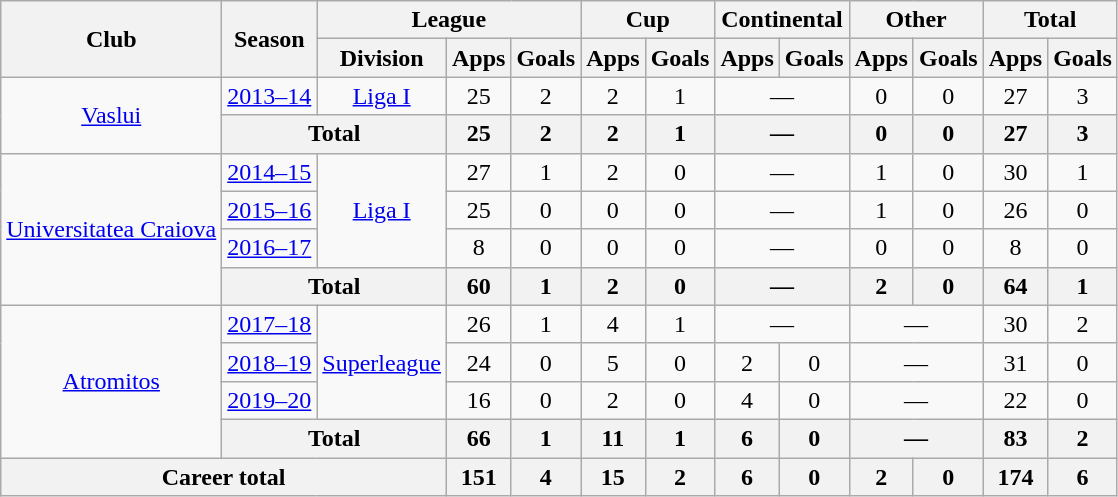<table class="wikitable" style="text-align:center">
<tr>
<th rowspan=2>Club</th>
<th rowspan=2>Season</th>
<th colspan=3>League</th>
<th colspan=2>Cup</th>
<th colspan=2>Continental</th>
<th colspan=2>Other</th>
<th colspan=2>Total</th>
</tr>
<tr>
<th>Division</th>
<th>Apps</th>
<th>Goals</th>
<th>Apps</th>
<th>Goals</th>
<th>Apps</th>
<th>Goals</th>
<th>Apps</th>
<th>Goals</th>
<th>Apps</th>
<th>Goals</th>
</tr>
<tr>
<td rowspan=2><a href='#'>Vaslui</a></td>
<td><a href='#'>2013–14</a></td>
<td><a href='#'>Liga I</a></td>
<td>25</td>
<td>2</td>
<td>2</td>
<td>1</td>
<td colspan="2">—</td>
<td>0</td>
<td>0</td>
<td>27</td>
<td>3</td>
</tr>
<tr>
<th colspan="2">Total</th>
<th>25</th>
<th>2</th>
<th>2</th>
<th>1</th>
<th colspan="2">—</th>
<th>0</th>
<th>0</th>
<th>27</th>
<th>3</th>
</tr>
<tr>
<td rowspan=4><a href='#'>Universitatea Craiova</a></td>
<td><a href='#'>2014–15</a></td>
<td rowspan="3"><a href='#'>Liga I</a></td>
<td>27</td>
<td>1</td>
<td>2</td>
<td>0</td>
<td colspan="2">—</td>
<td>1</td>
<td>0</td>
<td>30</td>
<td>1</td>
</tr>
<tr>
<td><a href='#'>2015–16</a></td>
<td>25</td>
<td>0</td>
<td>0</td>
<td>0</td>
<td colspan="2">—</td>
<td>1</td>
<td>0</td>
<td>26</td>
<td>0</td>
</tr>
<tr>
<td><a href='#'>2016–17</a></td>
<td>8</td>
<td>0</td>
<td>0</td>
<td>0</td>
<td colspan="2">—</td>
<td>0</td>
<td>0</td>
<td>8</td>
<td>0</td>
</tr>
<tr>
<th colspan="2">Total</th>
<th>60</th>
<th>1</th>
<th>2</th>
<th>0</th>
<th colspan="2">—</th>
<th>2</th>
<th>0</th>
<th>64</th>
<th>1</th>
</tr>
<tr>
<td rowspan=4><a href='#'>Atromitos</a></td>
<td><a href='#'>2017–18</a></td>
<td rowspan=3><a href='#'>Superleague</a></td>
<td>26</td>
<td>1</td>
<td>4</td>
<td>1</td>
<td colspan="2">—</td>
<td colspan="2">—</td>
<td>30</td>
<td>2</td>
</tr>
<tr>
<td><a href='#'>2018–19</a></td>
<td>24</td>
<td>0</td>
<td>5</td>
<td>0</td>
<td>2</td>
<td>0</td>
<td colspan="2">—</td>
<td>31</td>
<td>0</td>
</tr>
<tr>
<td><a href='#'>2019–20</a></td>
<td>16</td>
<td>0</td>
<td>2</td>
<td>0</td>
<td>4</td>
<td>0</td>
<td colspan="2">—</td>
<td>22</td>
<td>0</td>
</tr>
<tr>
<th colspan="2">Total</th>
<th>66</th>
<th>1</th>
<th>11</th>
<th>1</th>
<th>6</th>
<th>0</th>
<th colspan="2">—</th>
<th>83</th>
<th>2</th>
</tr>
<tr>
<th colspan="3">Career total</th>
<th>151</th>
<th>4</th>
<th>15</th>
<th>2</th>
<th>6</th>
<th>0</th>
<th>2</th>
<th>0</th>
<th>174</th>
<th>6</th>
</tr>
</table>
